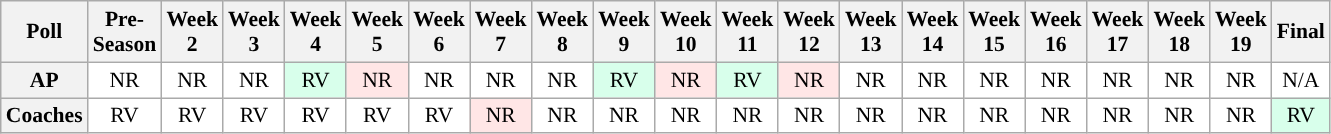<table class="wikitable" style="white-space:nowrap;font-size:90%">
<tr>
<th>Poll</th>
<th>Pre-<br>Season</th>
<th>Week<br>2</th>
<th>Week<br>3</th>
<th>Week<br>4</th>
<th>Week<br>5</th>
<th>Week<br>6</th>
<th>Week<br>7</th>
<th>Week<br>8</th>
<th>Week<br>9</th>
<th>Week<br>10</th>
<th>Week<br>11</th>
<th>Week<br>12</th>
<th>Week<br>13</th>
<th>Week<br>14</th>
<th>Week<br>15</th>
<th>Week<br>16</th>
<th>Week<br>17</th>
<th>Week<br>18</th>
<th>Week<br>19</th>
<th>Final</th>
</tr>
<tr style="text-align:center;">
<th>AP</th>
<td style="background:#FFF;">NR</td>
<td style="background:#FFF;">NR</td>
<td style="background:#FFF;">NR</td>
<td style="background:#D8FFEB;">RV</td>
<td style="background:#FFE6E6;">NR</td>
<td style="background:#FFF;">NR</td>
<td style="background:#FFF;">NR</td>
<td style="background:#FFF;">NR</td>
<td style="background:#D8FFEB;">RV</td>
<td style="background:#FFE6E6;">NR</td>
<td style="background:#D8FFEB;">RV</td>
<td style="background:#FFE6E6;">NR</td>
<td style="background:#FFF;">NR</td>
<td style="background:#FFF;">NR</td>
<td style="background:#FFF;">NR</td>
<td style="background:#FFF;">NR</td>
<td style="background:#FFF;">NR</td>
<td style="background:#FFF;">NR</td>
<td style="background:#FFF;">NR</td>
<td style="background:#FFF;">N/A</td>
</tr>
<tr style="text-align:center;">
<th>Coaches</th>
<td style="background:#FFF;">RV</td>
<td style="background:#FFF;">RV</td>
<td style="background:#FFF;">RV</td>
<td style="background:#FFF;">RV</td>
<td style="background:#FFF;">RV</td>
<td style="background:#FFF;">RV</td>
<td style="background:#FFE6E6;">NR</td>
<td style="background:#FFF;">NR</td>
<td style="background:#FFF;">NR</td>
<td style="background:#FFF;">NR</td>
<td style="background:#FFF;">NR</td>
<td style="background:#FFF;">NR</td>
<td style="background:#FFF;">NR</td>
<td style="background:#FFF;">NR</td>
<td style="background:#FFF;">NR</td>
<td style="background:#FFF;">NR</td>
<td style="background:#FFF;">NR</td>
<td style="background:#FFF;">NR</td>
<td style="background:#FFF;">NR</td>
<td style="background:#D8FFEB;">RV</td>
</tr>
</table>
